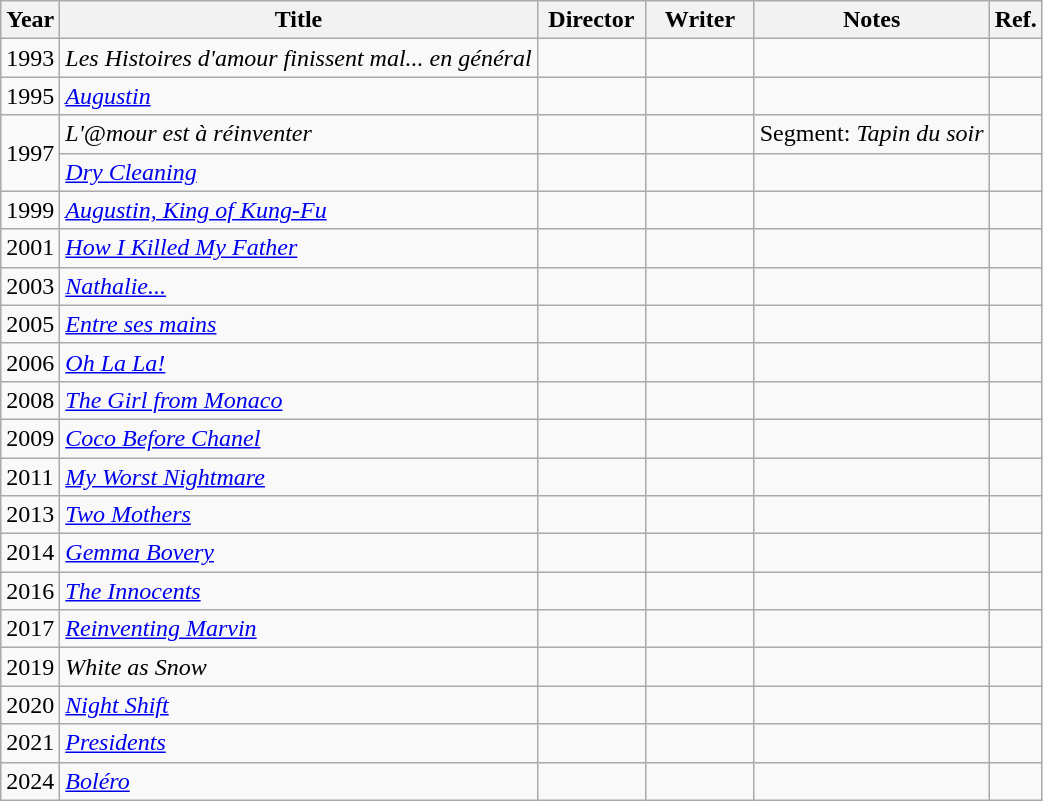<table class="wikitable">
<tr>
<th>Year</th>
<th>Title</th>
<th width=65>Director</th>
<th width=65>Writer</th>
<th>Notes</th>
<th>Ref.</th>
</tr>
<tr>
<td>1993</td>
<td><em>Les Histoires d'amour finissent mal... en général</em></td>
<td></td>
<td></td>
<td></td>
<td></td>
</tr>
<tr>
<td>1995</td>
<td><em><a href='#'>Augustin</a></em></td>
<td></td>
<td></td>
<td></td>
<td></td>
</tr>
<tr>
<td rowspan=2>1997</td>
<td><em>L'@mour est à réinventer</em></td>
<td></td>
<td></td>
<td>Segment: <em>Tapin du soir</em></td>
<td></td>
</tr>
<tr>
<td><em><a href='#'>Dry Cleaning</a></em></td>
<td></td>
<td></td>
<td></td>
<td></td>
</tr>
<tr>
<td>1999</td>
<td><em><a href='#'>Augustin, King of Kung-Fu</a></em></td>
<td></td>
<td></td>
<td></td>
<td></td>
</tr>
<tr>
<td>2001</td>
<td><em><a href='#'>How I Killed My Father</a></em></td>
<td></td>
<td></td>
<td></td>
<td></td>
</tr>
<tr>
<td>2003</td>
<td><em><a href='#'>Nathalie...</a></em></td>
<td></td>
<td></td>
<td></td>
<td></td>
</tr>
<tr>
<td>2005</td>
<td><em><a href='#'>Entre ses mains</a></em></td>
<td></td>
<td></td>
<td></td>
<td></td>
</tr>
<tr>
<td>2006</td>
<td><em><a href='#'>Oh La La!</a></em></td>
<td></td>
<td></td>
<td></td>
<td></td>
</tr>
<tr>
<td>2008</td>
<td><em><a href='#'>The Girl from Monaco</a></em></td>
<td></td>
<td></td>
<td></td>
<td></td>
</tr>
<tr>
<td>2009</td>
<td><em><a href='#'>Coco Before Chanel</a></em></td>
<td></td>
<td></td>
<td></td>
<td></td>
</tr>
<tr>
<td>2011</td>
<td><em><a href='#'>My Worst Nightmare</a></em></td>
<td></td>
<td></td>
<td></td>
<td></td>
</tr>
<tr>
<td>2013</td>
<td><em><a href='#'>Two Mothers</a></em></td>
<td></td>
<td></td>
<td></td>
<td></td>
</tr>
<tr>
<td>2014</td>
<td><em><a href='#'>Gemma Bovery</a></em></td>
<td></td>
<td></td>
<td></td>
<td></td>
</tr>
<tr>
<td>2016</td>
<td><em><a href='#'>The Innocents</a></em></td>
<td></td>
<td></td>
<td></td>
<td></td>
</tr>
<tr>
<td>2017</td>
<td><em><a href='#'>Reinventing Marvin</a></em></td>
<td></td>
<td></td>
<td></td>
<td></td>
</tr>
<tr>
<td>2019</td>
<td><em>White as Snow</em></td>
<td></td>
<td></td>
<td></td>
<td></td>
</tr>
<tr>
<td>2020</td>
<td><em><a href='#'>Night Shift</a></em></td>
<td></td>
<td></td>
<td></td>
<td></td>
</tr>
<tr>
<td>2021</td>
<td><em><a href='#'>Presidents</a></em></td>
<td></td>
<td></td>
<td></td>
<td></td>
</tr>
<tr>
<td>2024</td>
<td><em><a href='#'>Boléro</a></em></td>
<td></td>
<td></td>
<td></td>
<td></td>
</tr>
</table>
